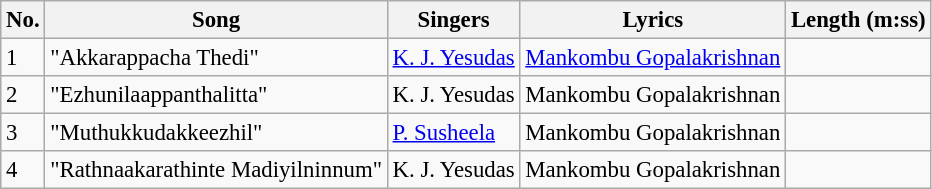<table class="wikitable" style="font-size:95%;">
<tr>
<th>No.</th>
<th>Song</th>
<th>Singers</th>
<th>Lyrics</th>
<th>Length (m:ss)</th>
</tr>
<tr>
<td>1</td>
<td>"Akkarappacha Thedi"</td>
<td><a href='#'>K. J. Yesudas</a></td>
<td><a href='#'>Mankombu Gopalakrishnan</a></td>
<td></td>
</tr>
<tr>
<td>2</td>
<td>"Ezhunilaappanthalitta"</td>
<td>K. J. Yesudas</td>
<td>Mankombu Gopalakrishnan</td>
<td></td>
</tr>
<tr>
<td>3</td>
<td>"Muthukkudakkeezhil"</td>
<td><a href='#'>P. Susheela</a></td>
<td>Mankombu Gopalakrishnan</td>
<td></td>
</tr>
<tr>
<td>4</td>
<td>"Rathnaakarathinte Madiyilninnum"</td>
<td>K. J. Yesudas</td>
<td>Mankombu Gopalakrishnan</td>
<td></td>
</tr>
</table>
